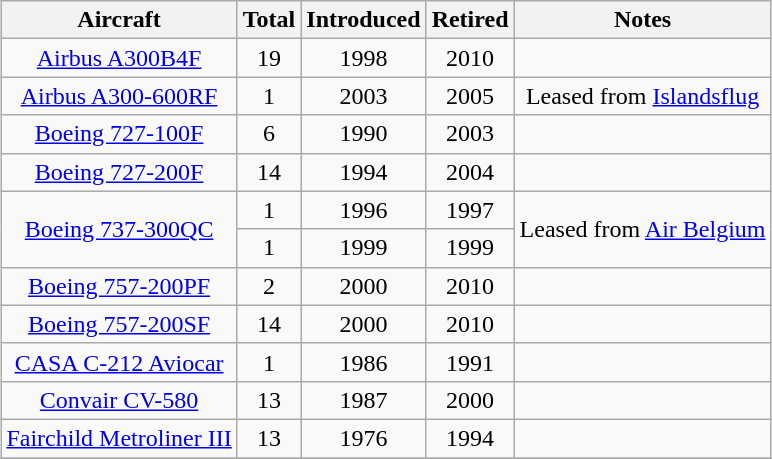<table class="wikitable" style="margin:0.5em auto; text-align:center">
<tr>
<th>Aircraft</th>
<th>Total</th>
<th>Introduced</th>
<th>Retired</th>
<th>Notes</th>
</tr>
<tr>
<td><a href='#'>Airbus A300B4F</a></td>
<td>19</td>
<td>1998</td>
<td>2010</td>
<td></td>
</tr>
<tr>
<td><a href='#'>Airbus A300-600RF</a></td>
<td>1</td>
<td>2003</td>
<td>2005</td>
<td>Leased from <a href='#'>Islandsflug</a></td>
</tr>
<tr>
<td><a href='#'>Boeing 727-100F</a></td>
<td>6</td>
<td>1990</td>
<td>2003</td>
<td></td>
</tr>
<tr>
<td><a href='#'>Boeing 727-200F</a></td>
<td>14</td>
<td>1994</td>
<td>2004</td>
<td></td>
</tr>
<tr>
<td rowspan=2><a href='#'>Boeing 737-300QC</a></td>
<td>1</td>
<td>1996</td>
<td>1997</td>
<td rowspan=2>Leased from <a href='#'>Air Belgium</a></td>
</tr>
<tr>
<td>1</td>
<td>1999</td>
<td>1999</td>
</tr>
<tr>
<td><a href='#'>Boeing 757-200PF</a></td>
<td>2</td>
<td>2000</td>
<td>2010</td>
<td></td>
</tr>
<tr>
<td><a href='#'>Boeing 757-200SF</a></td>
<td>14</td>
<td>2000</td>
<td>2010</td>
<td></td>
</tr>
<tr>
<td><a href='#'>CASA C-212 Aviocar</a></td>
<td>1</td>
<td>1986</td>
<td>1991</td>
<td></td>
</tr>
<tr>
<td><a href='#'>Convair CV-580</a></td>
<td>13</td>
<td>1987</td>
<td>2000</td>
<td></td>
</tr>
<tr>
<td><a href='#'>Fairchild Metroliner III</a></td>
<td>13</td>
<td>1976</td>
<td>1994</td>
<td></td>
</tr>
<tr>
</tr>
</table>
